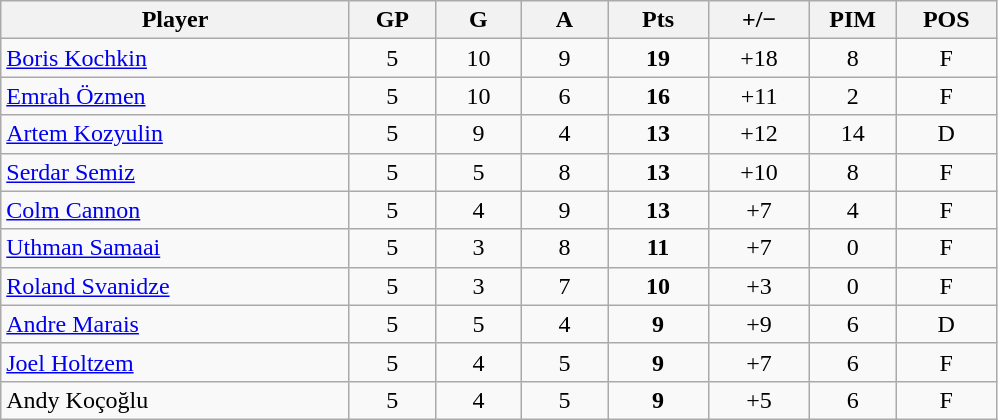<table class="wikitable sortable" style="text-align:center;">
<tr>
<th style="width:225px;">Player</th>
<th style="width:50px;">GP</th>
<th style="width:50px;">G</th>
<th style="width:50px;">A</th>
<th style="width:60px;">Pts</th>
<th style="width:60px;">+/−</th>
<th style="width:50px;">PIM</th>
<th style="width:60px;">POS</th>
</tr>
<tr>
<td style="text-align:left;"> <a href='#'>Boris Kochkin</a></td>
<td>5</td>
<td>10</td>
<td>9</td>
<td><strong>19</strong></td>
<td>+18</td>
<td>8</td>
<td>F</td>
</tr>
<tr>
<td style="text-align:left;"> <a href='#'>Emrah Özmen</a></td>
<td>5</td>
<td>10</td>
<td>6</td>
<td><strong>16</strong></td>
<td>+11</td>
<td>2</td>
<td>F</td>
</tr>
<tr>
<td style="text-align:left;"> <a href='#'>Artem Kozyulin</a></td>
<td>5</td>
<td>9</td>
<td>4</td>
<td><strong>13</strong></td>
<td>+12</td>
<td>14</td>
<td>D</td>
</tr>
<tr>
<td style="text-align:left;"> <a href='#'>Serdar Semiz</a></td>
<td>5</td>
<td>5</td>
<td>8</td>
<td><strong>13</strong></td>
<td>+10</td>
<td>8</td>
<td>F</td>
</tr>
<tr>
<td style="text-align:left;"> <a href='#'>Colm Cannon</a></td>
<td>5</td>
<td>4</td>
<td>9</td>
<td><strong>13</strong></td>
<td>+7</td>
<td>4</td>
<td>F</td>
</tr>
<tr>
<td style="text-align:left;"> <a href='#'>Uthman Samaai</a></td>
<td>5</td>
<td>3</td>
<td>8</td>
<td><strong>11</strong></td>
<td>+7</td>
<td>0</td>
<td>F</td>
</tr>
<tr>
<td style="text-align:left;"> <a href='#'>Roland Svanidze</a></td>
<td>5</td>
<td>3</td>
<td>7</td>
<td><strong>10</strong></td>
<td>+3</td>
<td>0</td>
<td>F</td>
</tr>
<tr>
<td style="text-align:left;"> <a href='#'>Andre Marais</a></td>
<td>5</td>
<td>5</td>
<td>4</td>
<td><strong>9</strong></td>
<td>+9</td>
<td>6</td>
<td>D</td>
</tr>
<tr>
<td style="text-align:left;"> <a href='#'>Joel Holtzem</a></td>
<td>5</td>
<td>4</td>
<td>5</td>
<td><strong>9</strong></td>
<td>+7</td>
<td>6</td>
<td>F</td>
</tr>
<tr>
<td style="text-align:left;"> Andy Koçoğlu</td>
<td>5</td>
<td>4</td>
<td>5</td>
<td><strong>9</strong></td>
<td>+5</td>
<td>6</td>
<td>F</td>
</tr>
</table>
